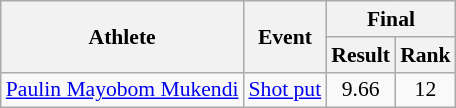<table class=wikitable style="font-size:90%">
<tr>
<th rowspan="2">Athlete</th>
<th rowspan="2">Event</th>
<th colspan="2">Final</th>
</tr>
<tr>
<th>Result</th>
<th>Rank</th>
</tr>
<tr align=center>
<td align=left><a href='#'>Paulin Mayobom Mukendi</a></td>
<td align=left><a href='#'>Shot put</a></td>
<td>9.66</td>
<td>12</td>
</tr>
</table>
